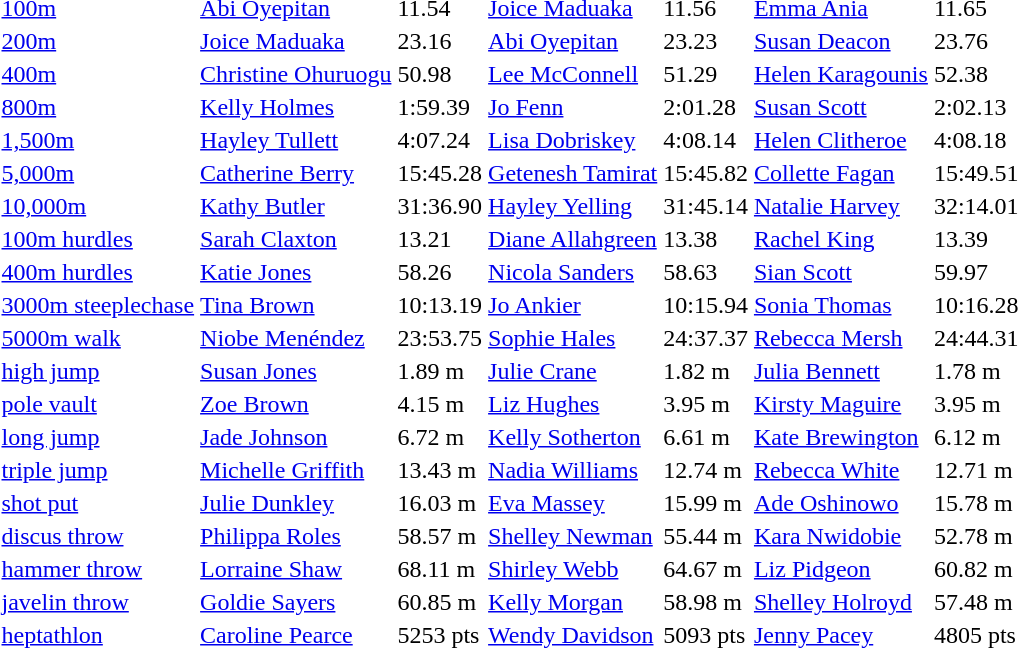<table>
<tr>
<td><a href='#'>100m</a></td>
<td><a href='#'>Abi Oyepitan</a></td>
<td>11.54</td>
<td><a href='#'>Joice Maduaka</a></td>
<td>11.56</td>
<td><a href='#'>Emma Ania</a></td>
<td>11.65</td>
</tr>
<tr>
<td><a href='#'>200m</a></td>
<td><a href='#'>Joice Maduaka</a></td>
<td>23.16</td>
<td><a href='#'>Abi Oyepitan</a></td>
<td>23.23</td>
<td> <a href='#'>Susan Deacon</a></td>
<td>23.76</td>
</tr>
<tr>
<td><a href='#'>400m</a></td>
<td><a href='#'>Christine Ohuruogu</a></td>
<td>50.98</td>
<td> <a href='#'>Lee McConnell</a></td>
<td>51.29</td>
<td><a href='#'>Helen Karagounis</a></td>
<td>52.38</td>
</tr>
<tr>
<td><a href='#'>800m</a></td>
<td><a href='#'>Kelly Holmes</a></td>
<td>1:59.39</td>
<td><a href='#'>Jo Fenn</a></td>
<td>2:01.28</td>
<td> <a href='#'>Susan Scott</a></td>
<td>2:02.13</td>
</tr>
<tr>
<td><a href='#'>1,500m</a></td>
<td> <a href='#'>Hayley Tullett</a></td>
<td>4:07.24</td>
<td><a href='#'>Lisa Dobriskey</a></td>
<td>4:08.14</td>
<td><a href='#'>Helen Clitheroe</a></td>
<td>4:08.18</td>
</tr>
<tr>
<td><a href='#'>5,000m</a></td>
<td><a href='#'>Catherine Berry</a></td>
<td>15:45.28</td>
<td> <a href='#'>Getenesh Tamirat</a></td>
<td>15:45.82</td>
<td> <a href='#'>Collette Fagan</a></td>
<td>15:49.51</td>
</tr>
<tr>
<td><a href='#'>10,000m</a></td>
<td> <a href='#'>Kathy Butler</a></td>
<td>31:36.90</td>
<td><a href='#'>Hayley Yelling</a></td>
<td>31:45.14</td>
<td> <a href='#'>Natalie Harvey</a></td>
<td>32:14.01</td>
</tr>
<tr>
<td><a href='#'>100m hurdles</a></td>
<td><a href='#'>Sarah Claxton</a></td>
<td>13.21</td>
<td><a href='#'>Diane Allahgreen</a></td>
<td>13.38</td>
<td><a href='#'>Rachel King</a></td>
<td>13.39</td>
</tr>
<tr>
<td><a href='#'>400m hurdles</a></td>
<td><a href='#'>Katie Jones</a></td>
<td>58.26</td>
<td><a href='#'>Nicola Sanders</a></td>
<td>58.63</td>
<td><a href='#'>Sian Scott</a></td>
<td>59.97</td>
</tr>
<tr>
<td><a href='#'>3000m steeplechase</a></td>
<td><a href='#'>Tina Brown</a></td>
<td>10:13.19</td>
<td><a href='#'>Jo Ankier</a></td>
<td>10:15.94</td>
<td><a href='#'>Sonia Thomas</a></td>
<td>10:16.28</td>
</tr>
<tr>
<td><a href='#'>5000m walk</a></td>
<td><a href='#'>Niobe Menéndez</a></td>
<td>23:53.75</td>
<td><a href='#'>Sophie Hales</a></td>
<td>24:37.37</td>
<td><a href='#'>Rebecca Mersh</a></td>
<td>24:44.31</td>
</tr>
<tr>
<td><a href='#'>high jump</a></td>
<td><a href='#'>Susan Jones</a></td>
<td>1.89 m</td>
<td> <a href='#'>Julie Crane</a></td>
<td>1.82 m</td>
<td><a href='#'>Julia Bennett</a></td>
<td>1.78 m</td>
</tr>
<tr>
<td><a href='#'>pole vault</a></td>
<td> <a href='#'>Zoe Brown</a></td>
<td>4.15 m</td>
<td><a href='#'>Liz Hughes</a></td>
<td>3.95 m</td>
<td> <a href='#'>Kirsty Maguire</a></td>
<td>3.95 m</td>
</tr>
<tr>
<td><a href='#'>long jump</a></td>
<td><a href='#'>Jade Johnson</a></td>
<td>6.72 m</td>
<td><a href='#'>Kelly Sotherton</a></td>
<td>6.61 m</td>
<td><a href='#'>Kate Brewington</a></td>
<td>6.12 m</td>
</tr>
<tr>
<td><a href='#'>triple jump</a></td>
<td><a href='#'>Michelle Griffith</a></td>
<td>13.43 m</td>
<td><a href='#'>Nadia Williams</a></td>
<td>12.74 m</td>
<td><a href='#'>Rebecca White</a></td>
<td>12.71 m</td>
</tr>
<tr>
<td><a href='#'>shot put</a></td>
<td><a href='#'>Julie Dunkley</a></td>
<td>16.03 m</td>
<td> <a href='#'>Eva Massey</a></td>
<td>15.99 m</td>
<td><a href='#'>Ade Oshinowo</a></td>
<td>15.78 m</td>
</tr>
<tr>
<td><a href='#'>discus throw</a></td>
<td> <a href='#'>Philippa Roles</a></td>
<td>58.57 m</td>
<td><a href='#'>Shelley Newman</a></td>
<td>55.44 m</td>
<td><a href='#'>Kara Nwidobie</a></td>
<td>52.78 m</td>
</tr>
<tr>
<td><a href='#'>hammer throw</a></td>
<td><a href='#'>Lorraine Shaw</a></td>
<td>68.11 m</td>
<td> <a href='#'>Shirley Webb</a></td>
<td>64.67 m</td>
<td><a href='#'>Liz Pidgeon</a></td>
<td>60.82 m</td>
</tr>
<tr>
<td><a href='#'>javelin throw</a></td>
<td><a href='#'>Goldie Sayers</a></td>
<td>60.85 m</td>
<td><a href='#'>Kelly Morgan</a></td>
<td>58.98 m</td>
<td><a href='#'>Shelley Holroyd</a></td>
<td>57.48 m</td>
</tr>
<tr>
<td><a href='#'>heptathlon</a></td>
<td><a href='#'>Caroline Pearce</a></td>
<td>5253 pts</td>
<td><a href='#'>Wendy Davidson</a></td>
<td>5093 pts </td>
<td><a href='#'>Jenny Pacey</a></td>
<td>4805 pts</td>
</tr>
</table>
